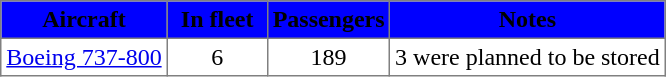<table class="toccolours" border="1" cellpadding="3" style="border-collapse:collapse;margin:1em auto;">
<tr bgcolor=blue>
<th><span>Aircraft</span></th>
<th style="width:60px;"><span>In fleet</span></th>
<th><span>Passengers</span></th>
<th><span>Notes</span></th>
</tr>
<tr>
<td><a href='#'>Boeing 737-800</a></td>
<td align="center">6</td>
<td align="center">189</td>
<td align="center">3 were planned to be stored</td>
</tr>
</table>
